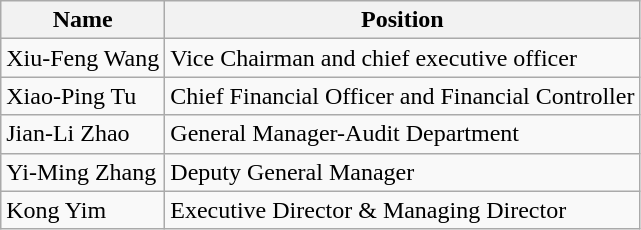<table class="wikitable">
<tr>
<th>Name</th>
<th>Position</th>
</tr>
<tr>
<td>Xiu-Feng Wang</td>
<td>Vice Chairman and chief executive officer</td>
</tr>
<tr>
<td>Xiao-Ping Tu</td>
<td>Chief Financial Officer and Financial Controller</td>
</tr>
<tr>
<td>Jian-Li Zhao</td>
<td>General Manager-Audit Department</td>
</tr>
<tr>
<td>Yi-Ming Zhang</td>
<td>Deputy General Manager</td>
</tr>
<tr>
<td>Kong Yim</td>
<td>Executive Director & Managing Director</td>
</tr>
</table>
